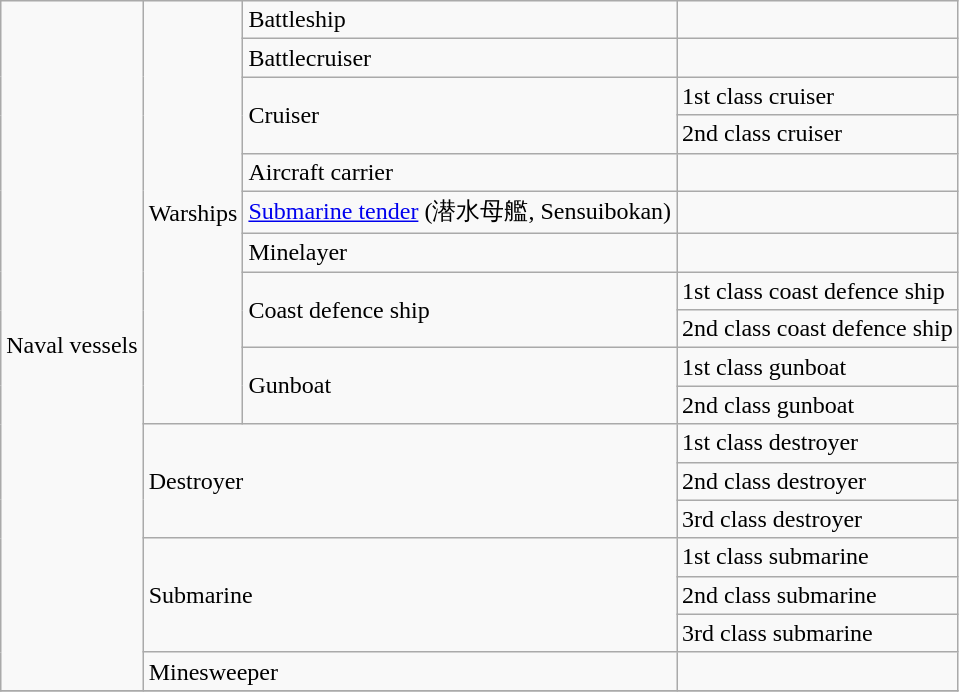<table class="wikitable">
<tr>
<td rowspan="18">Naval vessels</td>
<td rowspan="11">Warships</td>
<td>Battleship</td>
<td></td>
</tr>
<tr>
<td>Battlecruiser</td>
<td></td>
</tr>
<tr>
<td rowspan="2">Cruiser</td>
<td>1st class cruiser</td>
</tr>
<tr>
<td>2nd class cruiser</td>
</tr>
<tr>
<td>Aircraft carrier</td>
<td></td>
</tr>
<tr>
<td><a href='#'>Submarine tender</a> (潜水母艦, Sensuibokan)</td>
<td></td>
</tr>
<tr>
<td>Minelayer</td>
<td></td>
</tr>
<tr>
<td rowspan="2">Coast defence ship</td>
<td>1st class coast defence ship</td>
</tr>
<tr>
<td>2nd class coast defence ship</td>
</tr>
<tr>
<td rowspan="2">Gunboat</td>
<td>1st class gunboat</td>
</tr>
<tr>
<td>2nd class gunboat</td>
</tr>
<tr>
<td colspan="2" rowspan="3">Destroyer</td>
<td>1st class destroyer</td>
</tr>
<tr>
<td>2nd class destroyer</td>
</tr>
<tr>
<td>3rd class destroyer</td>
</tr>
<tr>
<td rowspan="3" colspan="2">Submarine</td>
<td>1st class submarine</td>
</tr>
<tr>
<td>2nd class submarine</td>
</tr>
<tr>
<td>3rd class submarine</td>
</tr>
<tr>
<td colspan="2">Minesweeper</td>
<td></td>
</tr>
<tr>
</tr>
</table>
